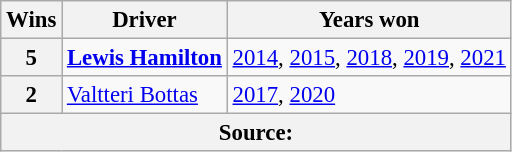<table class="wikitable" style="font-size: 95%">
<tr>
<th>Wins</th>
<th>Driver</th>
<th>Years won</th>
</tr>
<tr>
<th rowspan=1>5</th>
<td> <strong><a href='#'>Lewis Hamilton</a></strong></td>
<td><a href='#'>2014</a>, <a href='#'>2015</a>, <a href='#'>2018</a>, <a href='#'>2019</a>, <a href='#'>2021</a></td>
</tr>
<tr>
<th rowspan=1>2</th>
<td> <a href='#'>Valtteri Bottas</a></td>
<td><a href='#'>2017</a>, <a href='#'>2020</a></td>
</tr>
<tr>
<th colspan=3>Source:</th>
</tr>
</table>
